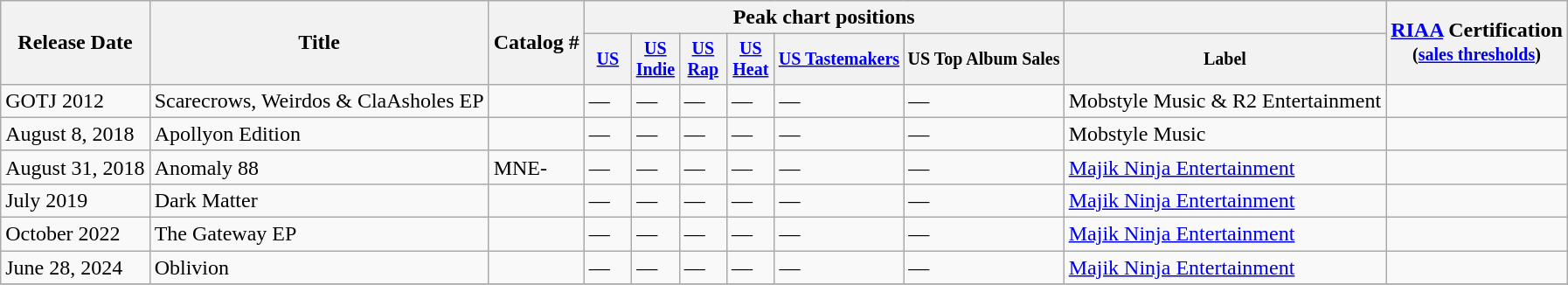<table class="wikitable">
<tr>
<th rowspan="2">Release Date</th>
<th rowspan="2">Title</th>
<th rowspan="2">Catalog #</th>
<th colspan="6">Peak chart positions</th>
<th></th>
<th rowspan="2"><a href='#'>RIAA</a> Certification<br><small>(<a href='#'>sales thresholds</a>)</small></th>
</tr>
<tr style="font-size:smaller;">
<th style="width:30px;"><a href='#'>US</a></th>
<th style="width:30px;"><a href='#'>US Indie</a></th>
<th style="width:30px;"><a href='#'>US Rap</a></th>
<th style="width:30px;"><a href='#'>US Heat</a></th>
<th style="sidth:30px;"><a href='#'>US Tastemakers</a></th>
<th>US Top Album Sales</th>
<th>Label</th>
</tr>
<tr>
<td>GOTJ 2012</td>
<td>Scarecrows, Weirdos & ClaAsholes EP</td>
<td></td>
<td>—</td>
<td>—</td>
<td>—</td>
<td>—</td>
<td>—</td>
<td>—</td>
<td>Mobstyle Music & R2 Entertainment</td>
<td></td>
</tr>
<tr>
<td>August 8, 2018</td>
<td>Apollyon Edition</td>
<td></td>
<td>—</td>
<td>—</td>
<td>—</td>
<td>—</td>
<td>—</td>
<td>—</td>
<td>Mobstyle Music</td>
<td></td>
</tr>
<tr>
<td>August 31, 2018</td>
<td>Anomaly 88</td>
<td>MNE-</td>
<td>—</td>
<td>—</td>
<td>—</td>
<td>—</td>
<td>—</td>
<td>—</td>
<td><a href='#'>Majik Ninja Entertainment</a></td>
<td></td>
</tr>
<tr>
<td>July 2019</td>
<td>Dark Matter</td>
<td></td>
<td>—</td>
<td>—</td>
<td>—</td>
<td>—</td>
<td>—</td>
<td>—</td>
<td><a href='#'>Majik Ninja Entertainment</a></td>
<td></td>
</tr>
<tr>
<td>October 2022</td>
<td>The Gateway EP</td>
<td></td>
<td>—</td>
<td>—</td>
<td>—</td>
<td>—</td>
<td>—</td>
<td>—</td>
<td><a href='#'>Majik Ninja Entertainment</a></td>
<td></td>
</tr>
<tr>
<td>June 28, 2024</td>
<td>Oblivion</td>
<td></td>
<td>—</td>
<td>—</td>
<td>—</td>
<td>—</td>
<td>—</td>
<td>—</td>
<td><a href='#'>Majik Ninja Entertainment</a></td>
<td></td>
</tr>
<tr>
</tr>
</table>
